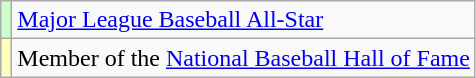<table class="wikitable plainrowheaders">
<tr>
<th scope="row" style="background:#cfc; text-align:center"></th>
<td><a href='#'>Major League Baseball All-Star</a></td>
</tr>
<tr>
<th scope="row" style="background:#ffffbb; text-align:center"></th>
<td>Member of the <a href='#'>National Baseball Hall of Fame</a></td>
</tr>
</table>
